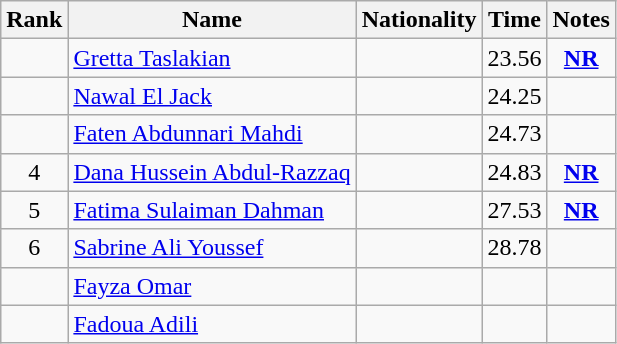<table class="wikitable sortable" style="text-align:center">
<tr>
<th>Rank</th>
<th>Name</th>
<th>Nationality</th>
<th>Time</th>
<th>Notes</th>
</tr>
<tr>
<td></td>
<td align=left><a href='#'>Gretta Taslakian</a></td>
<td align=left></td>
<td>23.56</td>
<td><strong><a href='#'>NR</a></strong></td>
</tr>
<tr>
<td></td>
<td align=left><a href='#'>Nawal El Jack</a></td>
<td align=left></td>
<td>24.25</td>
<td></td>
</tr>
<tr>
<td></td>
<td align=left><a href='#'>Faten Abdunnari Mahdi</a></td>
<td align=left></td>
<td>24.73</td>
<td></td>
</tr>
<tr>
<td>4</td>
<td align=left><a href='#'>Dana Hussein Abdul-Razzaq</a></td>
<td align=left></td>
<td>24.83</td>
<td><strong><a href='#'>NR</a></strong></td>
</tr>
<tr>
<td>5</td>
<td align=left><a href='#'>Fatima Sulaiman Dahman</a></td>
<td align=left></td>
<td>27.53</td>
<td><strong><a href='#'>NR</a></strong></td>
</tr>
<tr>
<td>6</td>
<td align=left><a href='#'>Sabrine Ali Youssef</a></td>
<td align=left></td>
<td>28.78</td>
<td></td>
</tr>
<tr>
<td></td>
<td align=left><a href='#'>Fayza Omar</a></td>
<td align=left></td>
<td></td>
<td></td>
</tr>
<tr>
<td></td>
<td align=left><a href='#'>Fadoua Adili</a></td>
<td align=left></td>
<td></td>
<td></td>
</tr>
</table>
